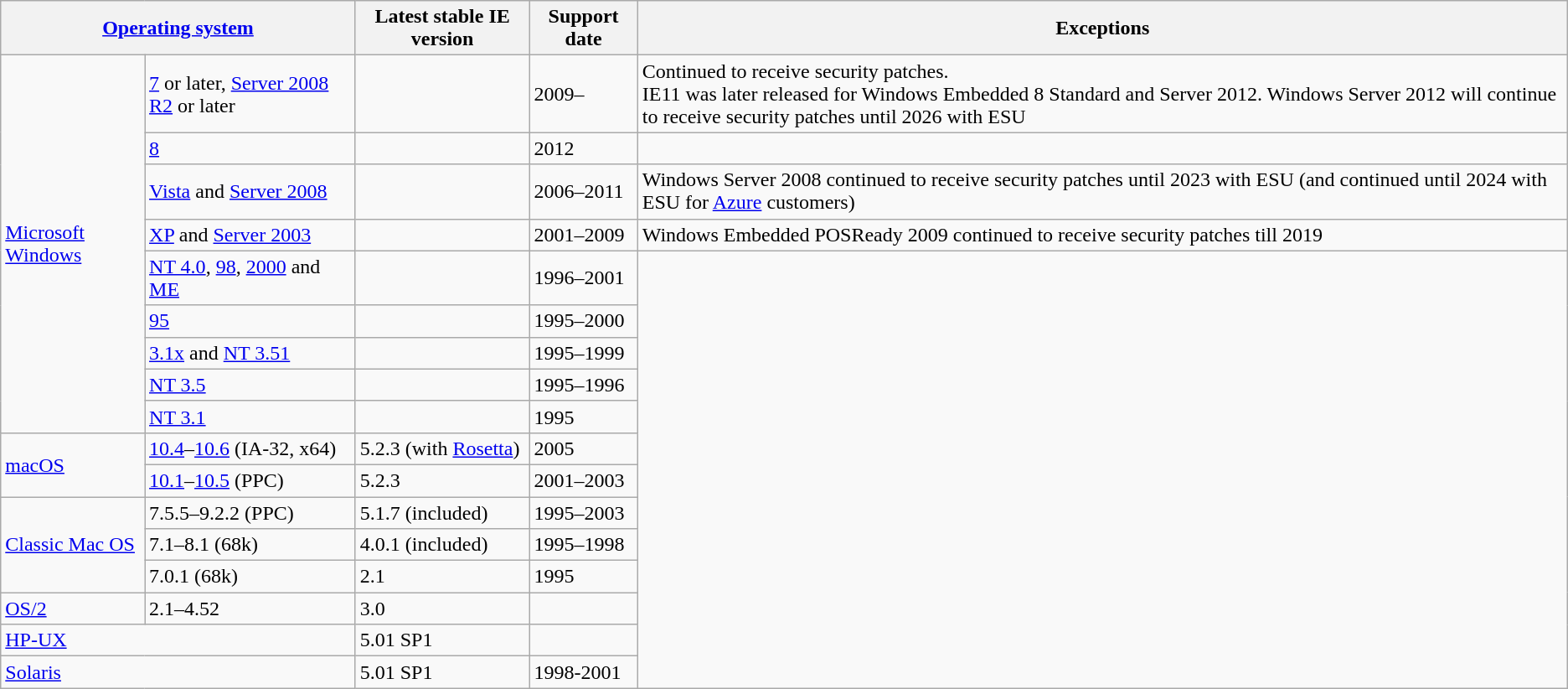<table class="wikitable sortable">
<tr>
<th colspan="2"><a href='#'>Operating system</a></th>
<th>Latest stable IE version</th>
<th>Support date</th>
<th>Exceptions</th>
</tr>
<tr>
<td rowspan="9"><a href='#'>Microsoft Windows</a></td>
<td><a href='#'>7</a> or later, <a href='#'>Server 2008 R2</a> or later</td>
<td></td>
<td>2009–</td>
<td>Continued to receive security patches.<br>IE11 was later released for Windows Embedded 8 Standard and Server 2012. Windows Server 2012 will continue to receive security patches until 2026 with ESU</td>
</tr>
<tr>
<td><a href='#'>8</a></td>
<td></td>
<td>2012</td>
<td></td>
</tr>
<tr>
<td><a href='#'>Vista</a> and <a href='#'>Server 2008</a></td>
<td></td>
<td>2006–2011</td>
<td>Windows Server 2008 continued to receive security patches until 2023 with ESU (and continued until 2024 with ESU for <a href='#'>Azure</a> customers)</td>
</tr>
<tr>
<td><a href='#'>XP</a> and <a href='#'>Server 2003</a></td>
<td></td>
<td>2001–2009</td>
<td>Windows Embedded POSReady 2009 continued to receive security patches till 2019</td>
</tr>
<tr>
<td><a href='#'>NT 4.0</a>, <a href='#'>98</a>, <a href='#'>2000</a> and <a href='#'>ME</a></td>
<td></td>
<td>1996–2001</td>
</tr>
<tr>
<td><a href='#'>95</a></td>
<td></td>
<td>1995–2000</td>
</tr>
<tr>
<td><a href='#'>3.1x</a> and <a href='#'>NT 3.51</a></td>
<td></td>
<td>1995–1999</td>
</tr>
<tr>
<td><a href='#'>NT 3.5</a></td>
<td></td>
<td>1995–1996</td>
</tr>
<tr>
<td><a href='#'>NT 3.1</a></td>
<td></td>
<td>1995</td>
</tr>
<tr>
<td rowspan="2"><a href='#'>macOS</a></td>
<td><a href='#'>10.4</a>–<a href='#'>10.6</a> (IA-32, x64)</td>
<td>5.2.3 (with <a href='#'>Rosetta</a>)</td>
<td>2005</td>
</tr>
<tr>
<td><a href='#'>10.1</a>–<a href='#'>10.5</a> (PPC)</td>
<td>5.2.3</td>
<td>2001–2003</td>
</tr>
<tr>
<td rowspan="3"><a href='#'>Classic Mac OS</a></td>
<td>7.5.5–9.2.2 (PPC)</td>
<td>5.1.7 (included)</td>
<td>1995–2003</td>
</tr>
<tr>
<td>7.1–8.1 (68k)</td>
<td>4.0.1 (included)</td>
<td>1995–1998</td>
</tr>
<tr>
<td>7.0.1 (68k)</td>
<td>2.1</td>
<td>1995</td>
</tr>
<tr>
<td><a href='#'>OS/2</a></td>
<td>2.1–4.52</td>
<td>3.0</td>
<td></td>
</tr>
<tr>
<td colspan="2"><a href='#'>HP-UX</a></td>
<td>5.01 SP1</td>
<td></td>
</tr>
<tr>
<td colspan="2"><a href='#'>Solaris</a></td>
<td>5.01 SP1</td>
<td>1998-2001</td>
</tr>
</table>
